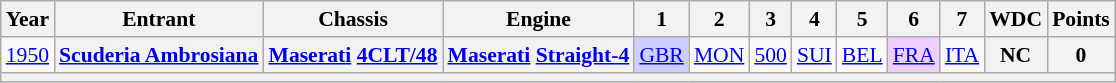<table class="wikitable" style="text-align:center; font-size:90%">
<tr>
<th>Year</th>
<th>Entrant</th>
<th>Chassis</th>
<th>Engine</th>
<th>1</th>
<th>2</th>
<th>3</th>
<th>4</th>
<th>5</th>
<th>6</th>
<th>7</th>
<th>WDC</th>
<th>Points</th>
</tr>
<tr>
<td><a href='#'>1950</a></td>
<th><a href='#'>Scuderia Ambrosiana</a></th>
<th><a href='#'>Maserati</a> <a href='#'>4CLT/48</a></th>
<th><a href='#'>Maserati</a> <a href='#'>Straight-4</a></th>
<td style="background:#CFCFFF;"><a href='#'>GBR</a><br></td>
<td><a href='#'>MON</a></td>
<td><a href='#'>500</a></td>
<td><a href='#'>SUI</a></td>
<td><a href='#'>BEL</a></td>
<td style="background:#EFCFFF;"><a href='#'>FRA</a><br></td>
<td><a href='#'>ITA</a></td>
<th>NC</th>
<th>0</th>
</tr>
<tr>
<th colspan="13"></th>
</tr>
</table>
